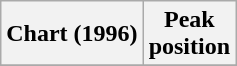<table class="wikitable sortable plainrowheaders">
<tr>
<th>Chart (1996)</th>
<th>Peak<br>position</th>
</tr>
<tr>
</tr>
</table>
